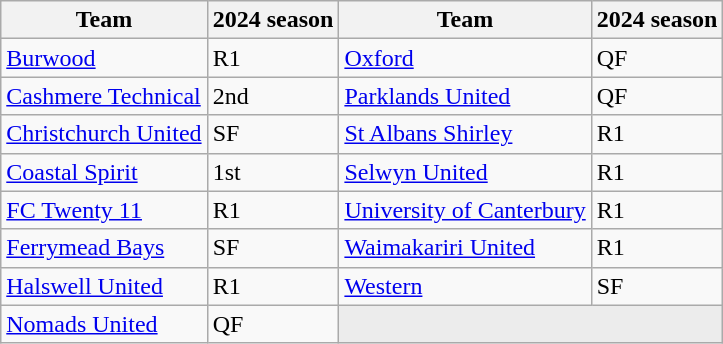<table class="wikitable sortable col2center col4center">
<tr>
<th>Team</th>
<th>2024 season</th>
<th>Team</th>
<th>2024 season</th>
</tr>
<tr>
<td><a href='#'>Burwood</a></td>
<td>R1</td>
<td><a href='#'>Oxford</a></td>
<td>QF</td>
</tr>
<tr>
<td><a href='#'>Cashmere Technical</a></td>
<td>2nd</td>
<td><a href='#'>Parklands United</a></td>
<td>QF</td>
</tr>
<tr>
<td><a href='#'>Christchurch United</a></td>
<td>SF</td>
<td><a href='#'>St Albans Shirley</a></td>
<td>R1</td>
</tr>
<tr>
<td><a href='#'>Coastal Spirit</a></td>
<td>1st</td>
<td><a href='#'>Selwyn United</a></td>
<td>R1</td>
</tr>
<tr>
<td><a href='#'>FC Twenty 11</a></td>
<td>R1</td>
<td><a href='#'>University of Canterbury</a></td>
<td>R1</td>
</tr>
<tr>
<td><a href='#'>Ferrymead Bays</a></td>
<td>SF</td>
<td><a href='#'>Waimakariri United</a></td>
<td>R1</td>
</tr>
<tr>
<td><a href='#'>Halswell United</a></td>
<td>R1</td>
<td><a href='#'>Western</a></td>
<td>SF</td>
</tr>
<tr>
<td><a href='#'>Nomads United</a></td>
<td>QF</td>
<td colspan=2 style="background: #ececec;"></td>
</tr>
</table>
